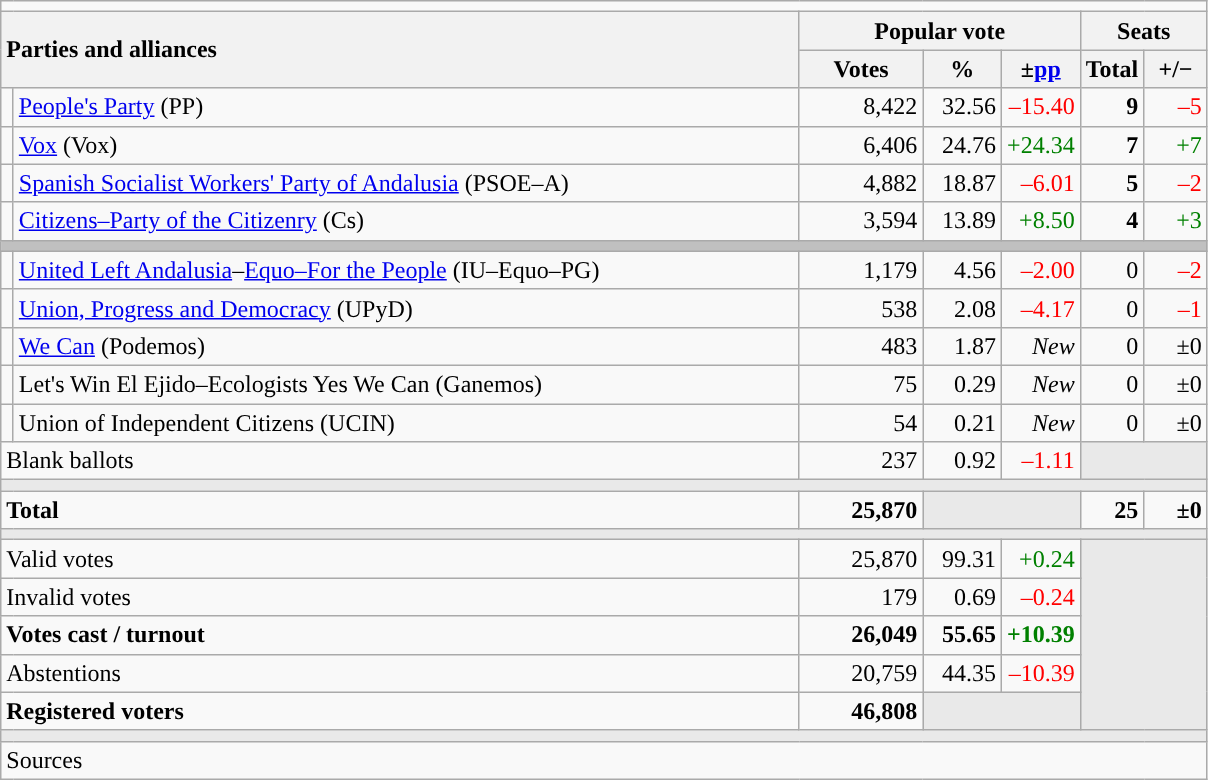<table class="wikitable" style="text-align:right;">
<tr>
<td colspan="7"></td>
</tr>
<tr>
<th style="text-align:left;" rowspan="2" colspan="2" width="525">Parties and alliances</th>
<th colspan="3">Popular vote</th>
<th colspan="2">Seats</th>
</tr>
<tr>
<th width="75">Votes</th>
<th width="45">%</th>
<th width="45">±<a href='#'>pp</a></th>
<th width="35">Total</th>
<th width="35">+/−</th>
</tr>
<tr>
<td width="1" style="color:inherit;background:"></td>
<td align="left"><a href='#'>People's Party</a> (PP)</td>
<td>8,422</td>
<td>32.56</td>
<td style="color:red;">–15.40</td>
<td><strong>9</strong></td>
<td style="color:red;">–5</td>
</tr>
<tr>
<td style="color:inherit;background:"></td>
<td align="left"><a href='#'>Vox</a> (Vox)</td>
<td>6,406</td>
<td>24.76</td>
<td style="color:green;">+24.34</td>
<td><strong>7</strong></td>
<td style="color:green;">+7</td>
</tr>
<tr>
<td style="color:inherit;background:"></td>
<td align="left"><a href='#'>Spanish Socialist Workers' Party of Andalusia</a> (PSOE–A)</td>
<td>4,882</td>
<td>18.87</td>
<td style="color:red;">–6.01</td>
<td><strong>5</strong></td>
<td style="color:red;">–2</td>
</tr>
<tr>
<td style="color:inherit;background:"></td>
<td align="left"><a href='#'>Citizens–Party of the Citizenry</a> (Cs)</td>
<td>3,594</td>
<td>13.89</td>
<td style="color:green;">+8.50</td>
<td><strong>4</strong></td>
<td style="color:green;">+3</td>
</tr>
<tr>
<td colspan="7" bgcolor="#C0C0C0"></td>
</tr>
<tr>
<td style="color:inherit;background:"></td>
<td align="left"><a href='#'>United Left Andalusia</a>–<a href='#'>Equo–For the People</a> (IU–Equo–PG)</td>
<td>1,179</td>
<td>4.56</td>
<td style="color:red;">–2.00</td>
<td>0</td>
<td style="color:red;">–2</td>
</tr>
<tr>
<td style="color:inherit;background:"></td>
<td align="left"><a href='#'>Union, Progress and Democracy</a> (UPyD)</td>
<td>538</td>
<td>2.08</td>
<td style="color:red;">–4.17</td>
<td>0</td>
<td style="color:red;">–1</td>
</tr>
<tr>
<td style="color:inherit;background:"></td>
<td align="left"><a href='#'>We Can</a> (Podemos)</td>
<td>483</td>
<td>1.87</td>
<td><em>New</em></td>
<td>0</td>
<td>±0</td>
</tr>
<tr>
<td style="color:inherit;background:"></td>
<td align="left">Let's Win El Ejido–Ecologists Yes We Can (Ganemos)</td>
<td>75</td>
<td>0.29</td>
<td><em>New</em></td>
<td>0</td>
<td>±0</td>
</tr>
<tr>
<td style="color:inherit;background:"></td>
<td align="left">Union of Independent Citizens (UCIN)</td>
<td>54</td>
<td>0.21</td>
<td><em>New</em></td>
<td>0</td>
<td>±0</td>
</tr>
<tr>
<td align="left" colspan="2">Blank ballots</td>
<td>237</td>
<td>0.92</td>
<td style="color:red;">–1.11</td>
<td bgcolor="#E9E9E9" colspan="2"></td>
</tr>
<tr>
<td colspan="7" bgcolor="#E9E9E9"></td>
</tr>
<tr style="font-weight:bold;">
<td align="left" colspan="2">Total</td>
<td>25,870</td>
<td bgcolor="#E9E9E9" colspan="2"></td>
<td>25</td>
<td>±0</td>
</tr>
<tr>
<td colspan="7" bgcolor="#E9E9E9"></td>
</tr>
<tr>
<td align="left" colspan="2">Valid votes</td>
<td>25,870</td>
<td>99.31</td>
<td style="color:green;">+0.24</td>
<td bgcolor="#E9E9E9" colspan="2" rowspan="5"></td>
</tr>
<tr>
<td align="left" colspan="2">Invalid votes</td>
<td>179</td>
<td>0.69</td>
<td style="color:red;">–0.24</td>
</tr>
<tr style="font-weight:bold;">
<td align="left" colspan="2">Votes cast / turnout</td>
<td>26,049</td>
<td>55.65</td>
<td style="color:green;">+10.39</td>
</tr>
<tr>
<td align="left" colspan="2">Abstentions</td>
<td>20,759</td>
<td>44.35</td>
<td style="color:red;">–10.39</td>
</tr>
<tr style="font-weight:bold;">
<td align="left" colspan="2">Registered voters</td>
<td>46,808</td>
<td bgcolor="#E9E9E9" colspan="2"></td>
</tr>
<tr>
<td colspan="7" bgcolor="#E9E9E9"></td>
</tr>
<tr>
<td align="left" colspan="7">Sources</td>
</tr>
</table>
